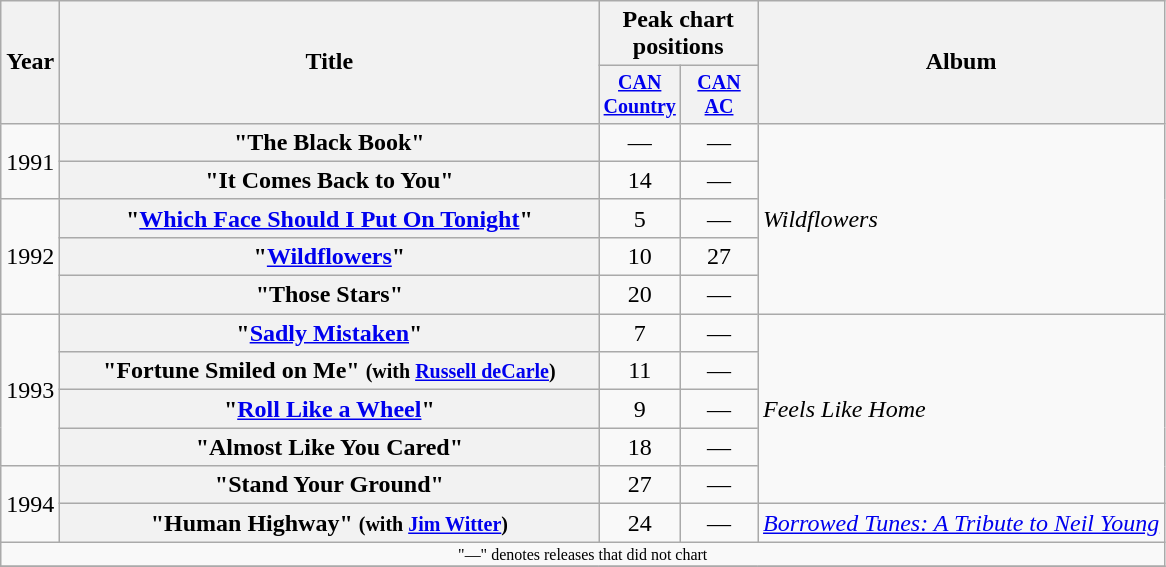<table class="wikitable plainrowheaders" style=text-align:center;>
<tr>
<th scope="col" rowspan="2">Year</th>
<th scope="col" rowspan="2" style="width:22em;">Title</th>
<th scope="col" colspan="2">Peak chart<br>positions</th>
<th scope="col" rowspan="2">Album</th>
</tr>
<tr style="font-size:smaller;">
<th width="45"><a href='#'>CAN Country</a></th>
<th width="45"><a href='#'>CAN AC</a></th>
</tr>
<tr>
<td rowspan="2">1991</td>
<th scope="row">"The Black Book"</th>
<td>—</td>
<td>—</td>
<td align="left" rowspan="5"><em>Wildflowers</em></td>
</tr>
<tr>
<th scope="row">"It Comes Back to You"</th>
<td>14</td>
<td>—</td>
</tr>
<tr>
<td rowspan="3">1992</td>
<th scope="row">"<a href='#'>Which Face Should I Put On Tonight</a>"</th>
<td>5</td>
<td>—</td>
</tr>
<tr>
<th scope="row">"<a href='#'>Wildflowers</a>"</th>
<td>10</td>
<td>27</td>
</tr>
<tr>
<th scope="row">"Those Stars"</th>
<td>20</td>
<td>—</td>
</tr>
<tr>
<td rowspan="4">1993</td>
<th scope="row">"<a href='#'>Sadly Mistaken</a>"</th>
<td>7</td>
<td>—</td>
<td align="left" rowspan="5"><em>Feels Like Home</em></td>
</tr>
<tr>
<th scope="row">"Fortune Smiled on Me" <small>(with <a href='#'>Russell deCarle</a>)</small></th>
<td>11</td>
<td>—</td>
</tr>
<tr>
<th scope="row">"<a href='#'>Roll Like a Wheel</a>"</th>
<td>9</td>
<td>—</td>
</tr>
<tr>
<th scope="row">"Almost Like You Cared"</th>
<td>18</td>
<td>—</td>
</tr>
<tr>
<td rowspan="2">1994</td>
<th scope="row">"Stand Your Ground"</th>
<td>27</td>
<td>—</td>
</tr>
<tr>
<th scope="row">"Human Highway" <small>(with <a href='#'>Jim Witter</a>)</small></th>
<td>24</td>
<td>—</td>
<td align="left"><em><a href='#'>Borrowed Tunes: A Tribute to Neil Young</a></em></td>
</tr>
<tr>
<td colspan="5" style="font-size:8pt">"—" denotes releases that did not chart</td>
</tr>
<tr>
</tr>
</table>
